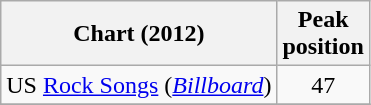<table class="wikitable sortable">
<tr>
<th>Chart (2012)</th>
<th>Peak<br>position</th>
</tr>
<tr>
<td>US <a href='#'>Rock Songs</a> (<em><a href='#'>Billboard</a></em>)</td>
<td style="text-align:center;">47</td>
</tr>
<tr>
</tr>
</table>
